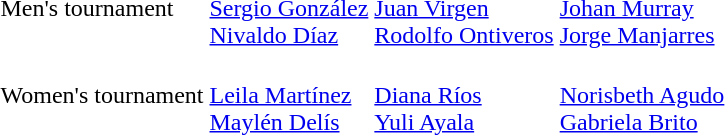<table>
<tr>
<td>Men's tournament</td>
<td><br><a href='#'>Sergio González</a><br><a href='#'>Nivaldo Díaz</a></td>
<td><br><a href='#'>Juan Virgen</a><br><a href='#'>Rodolfo Ontiveros</a></td>
<td><br><a href='#'>Johan Murray</a><br><a href='#'>Jorge Manjarres</a></td>
</tr>
<tr>
<td>Women's tournament</td>
<td><br><a href='#'>Leila Martínez</a><br><a href='#'>Maylén Delís</a></td>
<td><br><a href='#'>Diana Ríos</a><br><a href='#'>Yuli Ayala</a></td>
<td><br><a href='#'>Norisbeth Agudo</a><br><a href='#'>Gabriela Brito</a></td>
</tr>
</table>
